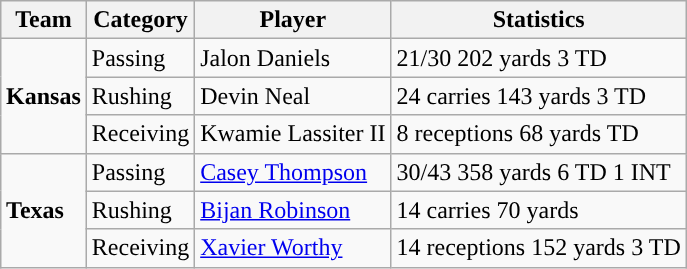<table class="wikitable" style="float: right;">
<tr>
<th>Team</th>
<th>Category</th>
<th>Player</th>
<th>Statistics</th>
</tr>
<tr>
<td rowspan=3><strong>Kansas</strong></td>
<td>Passing</td>
<td>Jalon Daniels</td>
<td>21/30 202 yards 3 TD</td>
</tr>
<tr>
<td>Rushing</td>
<td>Devin Neal</td>
<td>24 carries 143 yards 3 TD</td>
</tr>
<tr>
<td>Receiving</td>
<td>Kwamie Lassiter II</td>
<td>8 receptions 68 yards TD</td>
</tr>
<tr>
<td rowspan=3><strong>Texas</strong></td>
<td>Passing</td>
<td><a href='#'>Casey Thompson</a></td>
<td>30/43 358 yards 6 TD 1 INT</td>
</tr>
<tr>
<td>Rushing</td>
<td><a href='#'>Bijan Robinson</a></td>
<td>14 carries 70 yards</td>
</tr>
<tr>
<td>Receiving</td>
<td><a href='#'>Xavier Worthy</a></td>
<td>14 receptions 152 yards 3 TD</td>
</tr>
</table>
